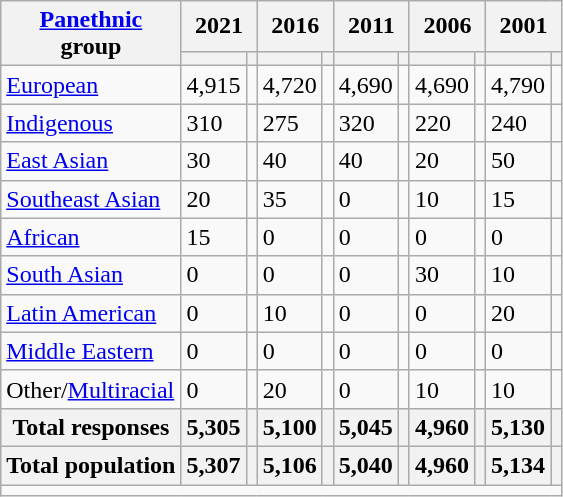<table class="wikitable collapsible sortable">
<tr>
<th rowspan="2"><a href='#'>Panethnic</a><br>group</th>
<th colspan="2">2021</th>
<th colspan="2">2016</th>
<th colspan="2">2011</th>
<th colspan="2">2006</th>
<th colspan="2">2001</th>
</tr>
<tr>
<th><a href='#'></a></th>
<th></th>
<th></th>
<th></th>
<th></th>
<th></th>
<th></th>
<th></th>
<th></th>
<th></th>
</tr>
<tr>
<td><a href='#'>European</a></td>
<td>4,915</td>
<td></td>
<td>4,720</td>
<td></td>
<td>4,690</td>
<td></td>
<td>4,690</td>
<td></td>
<td>4,790</td>
<td></td>
</tr>
<tr>
<td><a href='#'>Indigenous</a></td>
<td>310</td>
<td></td>
<td>275</td>
<td></td>
<td>320</td>
<td></td>
<td>220</td>
<td></td>
<td>240</td>
<td></td>
</tr>
<tr>
<td><a href='#'>East Asian</a></td>
<td>30</td>
<td></td>
<td>40</td>
<td></td>
<td>40</td>
<td></td>
<td>20</td>
<td></td>
<td>50</td>
<td></td>
</tr>
<tr>
<td><a href='#'>Southeast Asian</a></td>
<td>20</td>
<td></td>
<td>35</td>
<td></td>
<td>0</td>
<td></td>
<td>10</td>
<td></td>
<td>15</td>
<td></td>
</tr>
<tr>
<td><a href='#'>African</a></td>
<td>15</td>
<td></td>
<td>0</td>
<td></td>
<td>0</td>
<td></td>
<td>0</td>
<td></td>
<td>0</td>
<td></td>
</tr>
<tr>
<td><a href='#'>South Asian</a></td>
<td>0</td>
<td></td>
<td>0</td>
<td></td>
<td>0</td>
<td></td>
<td>30</td>
<td></td>
<td>10</td>
<td></td>
</tr>
<tr>
<td><a href='#'>Latin American</a></td>
<td>0</td>
<td></td>
<td>10</td>
<td></td>
<td>0</td>
<td></td>
<td>0</td>
<td></td>
<td>20</td>
<td></td>
</tr>
<tr>
<td><a href='#'>Middle Eastern</a></td>
<td>0</td>
<td></td>
<td>0</td>
<td></td>
<td>0</td>
<td></td>
<td>0</td>
<td></td>
<td>0</td>
<td></td>
</tr>
<tr>
<td>Other/<a href='#'>Multiracial</a></td>
<td>0</td>
<td></td>
<td>20</td>
<td></td>
<td>0</td>
<td></td>
<td>10</td>
<td></td>
<td>10</td>
<td></td>
</tr>
<tr>
<th>Total responses</th>
<th>5,305</th>
<th></th>
<th>5,100</th>
<th></th>
<th>5,045</th>
<th></th>
<th>4,960</th>
<th></th>
<th>5,130</th>
<th></th>
</tr>
<tr>
<th>Total population</th>
<th>5,307</th>
<th></th>
<th>5,106</th>
<th></th>
<th>5,040</th>
<th></th>
<th>4,960</th>
<th></th>
<th>5,134</th>
<th></th>
</tr>
<tr class="sortbottom">
<td colspan="15"></td>
</tr>
</table>
